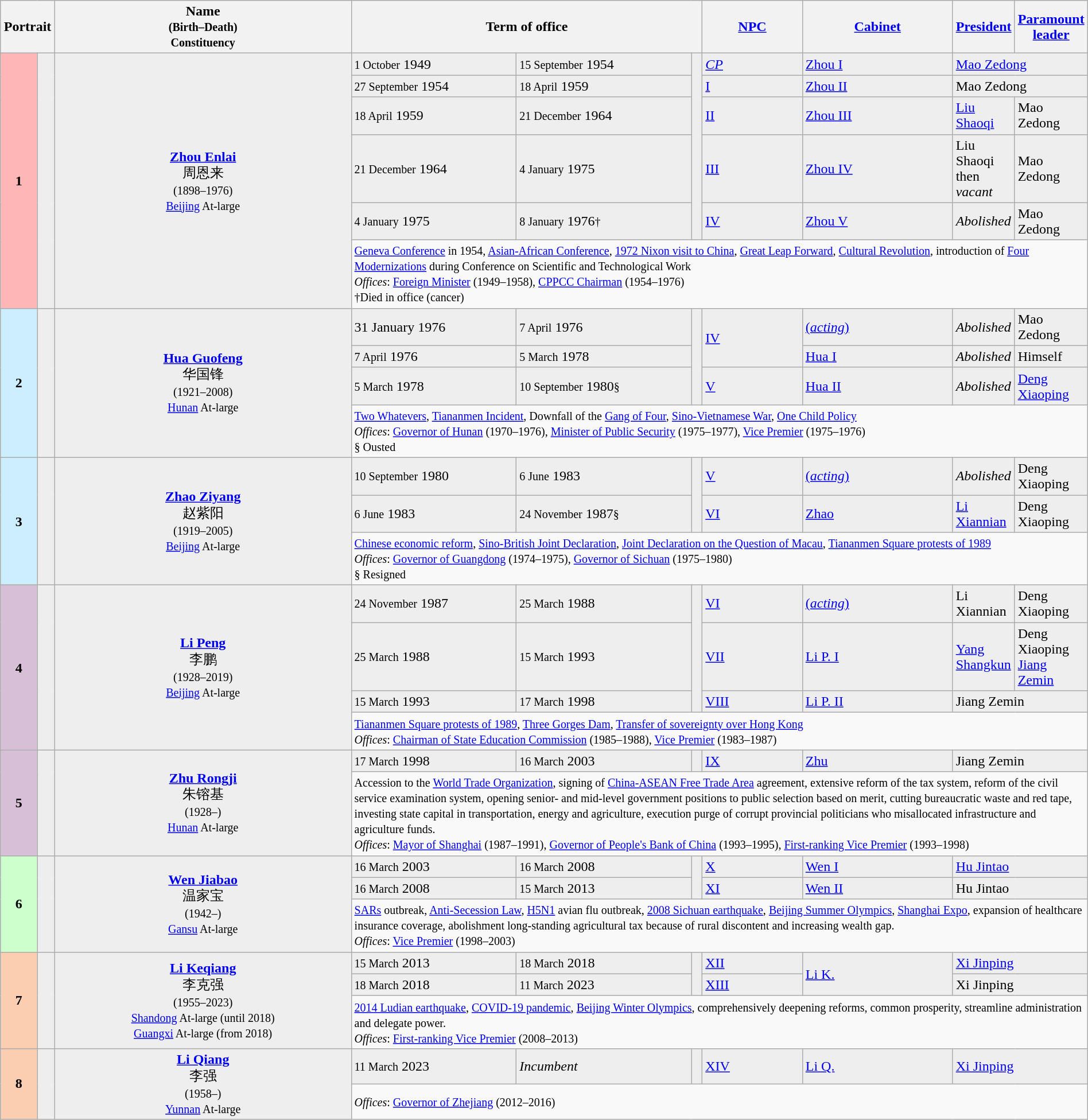<table class="wikitable" width=100%>
<tr>
<th colspan="2" width=5%>Portrait</th>
<th width=30%>Name<br><small>(Birth–Death)<br>Constituency</small></th>
<th colspan="3" width=35%>Term of office</th>
<th width=10%><a href='#'>NPC</a></th>
<th width=15%><a href='#'>Cabinet</a></th>
<th width=15%><a href='#'>President</a></th>
<th width=15%><a href='#'>Paramount leader</a></th>
</tr>
<tr bgcolor=#EEEEEE>
<th rowspan="6" style="background-color: #FFB6B6;">1</th>
<td rowspan="6"></td>
<td rowspan="6" align="center"><strong><a href='#'>Zhou Enlai</a></strong><br><span>周恩来</span><small><br>(1898–1976)<br><a href='#'>Beijing</a> At-large</small></td>
<td><small>1 October</small> 1949</td>
<td><small>15 September</small> 1954</td>
<td rowspan="5"></td>
<td><em><a href='#'>CP</a></em></td>
<td><a href='#'>Zhou I</a></td>
<td colspan="2"><a href='#'>Mao Zedong</a></td>
</tr>
<tr bgcolor=#EEEEEE>
<td><small>27 September</small> 1954</td>
<td><small>18 April</small> 1959</td>
<td><a href='#'>I</a></td>
<td><a href='#'>Zhou II</a></td>
<td colspan="2">Mao Zedong</td>
</tr>
<tr bgcolor=#EEEEEE>
<td><small>18 April</small> 1959</td>
<td><small>21 December</small> 1964</td>
<td><a href='#'>II</a></td>
<td><a href='#'>Zhou III</a></td>
<td><a href='#'>Liu Shaoqi</a></td>
<td>Mao Zedong</td>
</tr>
<tr bgcolor=#EEEEEE>
<td><small>21 December</small> 1964</td>
<td><small>4 January</small> 1975</td>
<td><a href='#'>III</a></td>
<td><a href='#'>Zhou IV</a></td>
<td>Liu Shaoqi then <em>vacant</em></td>
<td>Mao Zedong</td>
</tr>
<tr bgcolor=#EEEEEE>
<td><small>4 January</small> 1975</td>
<td><small>8 January</small> 1976<small>†</small></td>
<td><a href='#'>IV</a></td>
<td><a href='#'>Zhou V</a></td>
<td><em>Abolished</em></td>
<td>Mao Zedong</td>
</tr>
<tr>
<td colspan="7"><small><a href='#'>Geneva Conference</a> in 1954, <a href='#'>Asian-African Conference</a>, <a href='#'>1972 Nixon visit to China</a>, <a href='#'>Great Leap Forward</a>, <a href='#'>Cultural Revolution</a>, introduction of <a href='#'>Four Modernizations</a> during Conference on Scientific and Technological Work<br><em>Offices</em>: <a href='#'>Foreign Minister</a> (1949–1958), <a href='#'>CPPCC Chairman</a> (1954–1976)<br>†Died in office (cancer)</small></td>
</tr>
<tr bgcolor=#EEEEEE>
<th rowspan="4" style="background-color: #CCEEFF">2</th>
<td rowspan="4"></td>
<td rowspan="4" align="center"><strong><a href='#'>Hua Guofeng</a></strong><br><span>华国锋</span><small><br>(1921–2008)<br><a href='#'>Hunan</a> At-large</small></td>
<td>31 January 1976</td>
<td><small>7 April</small> 1976</td>
<td rowspan="3"></td>
<td rowspan="2"><a href='#'>IV</a></td>
<td><a href='#'>(<em>acting</em>)</a></td>
<td><em>Abolished</em></td>
<td>Mao Zedong</td>
</tr>
<tr bgcolor=#EEEEEE>
<td><small>7 April</small> 1976</td>
<td><small>5 March</small> 1978</td>
<td><a href='#'>Hua I</a></td>
<td><em>Abolished</em></td>
<td>Himself</td>
</tr>
<tr bgcolor=#EEEEEE>
<td><small>5 March</small> 1978</td>
<td><small>10 September</small> 1980<small>§</small></td>
<td><a href='#'>V</a></td>
<td><a href='#'>Hua II</a></td>
<td><em>Abolished</em></td>
<td><a href='#'>Deng Xiaoping</a></td>
</tr>
<tr>
<td colspan="7"><small><a href='#'>Two Whatevers</a>, <a href='#'>Tiananmen Incident</a>, Downfall of the <a href='#'>Gang of Four</a>, <a href='#'>Sino-Vietnamese War</a>, <a href='#'>One Child Policy</a><br><em>Offices</em>: <a href='#'>Governor of Hunan</a> (1970–1976), <a href='#'>Minister of Public Security</a> (1975–1977), <a href='#'>Vice Premier</a> (1975–1976)<br>§ Ousted</small></td>
</tr>
<tr bgcolor=#EEEEEE>
<th rowspan="3" style="background-color: #CCEEFF">3</th>
<td rowspan="3"></td>
<td rowspan="3" align="center"><strong><a href='#'>Zhao Ziyang</a></strong><br><span>赵紫阳</span><small><br>(1919–2005)<br><a href='#'>Beijing</a> At-large</small></td>
<td><small>10 September</small> 1980</td>
<td><small>6 June</small> 1983</td>
<td rowspan="2"></td>
<td><a href='#'>V</a></td>
<td><a href='#'>(<em>acting</em>)</a></td>
<td><em>Abolished</em></td>
<td>Deng Xiaoping</td>
</tr>
<tr bgcolor=#EEEEEE>
<td><small>6 June</small> 1983</td>
<td><small>24 November</small> 1987<small>§</small></td>
<td><a href='#'>VI</a></td>
<td><a href='#'>Zhao</a></td>
<td><a href='#'>Li Xiannian</a></td>
<td>Deng Xiaoping</td>
</tr>
<tr>
<td colspan="7"><small><a href='#'>Chinese economic reform</a>, <a href='#'>Sino-British Joint Declaration</a>, <a href='#'>Joint Declaration on the Question of Macau</a>, <a href='#'>Tiananmen Square protests of 1989</a><br><em>Offices</em>: <a href='#'>Governor of Guangdong</a> (1974–1975), <a href='#'>Governor of Sichuan</a> (1975–1980)<br>§ Resigned</small></td>
</tr>
<tr bgcolor=#EEEEEE>
<th rowspan="4" style="background-color: #D8BFD8">4</th>
<td rowspan="4"></td>
<td rowspan="4" align="center"><strong><a href='#'>Li Peng</a></strong><br><span>李鹏</span><small><br>(1928–2019)<br><a href='#'>Beijing</a> At-large</small></td>
<td><small>24 November</small> 1987</td>
<td><small>25 March</small> 1988</td>
<td rowspan="3"></td>
<td><a href='#'>VI</a></td>
<td><a href='#'>(<em>acting</em>)</a></td>
<td>Li Xiannian</td>
<td>Deng Xiaoping</td>
</tr>
<tr bgcolor=#EEEEEE>
<td><small>25 March</small> 1988</td>
<td><small>15 March</small> 1993</td>
<td><a href='#'>VII</a></td>
<td><a href='#'>Li P. I</a></td>
<td><a href='#'>Yang Shangkun</a></td>
<td>Deng Xiaoping<br><a href='#'>Jiang Zemin</a></td>
</tr>
<tr bgcolor=#EEEEEE>
<td><small>15 March</small> 1993</td>
<td><small>17 March</small> 1998</td>
<td><a href='#'>VIII</a></td>
<td><a href='#'>Li P. II</a></td>
<td colspan="2">Jiang Zemin</td>
</tr>
<tr>
<td colspan="7"><small><a href='#'>Tiananmen Square protests of 1989</a>, <a href='#'>Three Gorges Dam</a>, <a href='#'>Transfer of sovereignty over Hong Kong</a><br><em>Offices</em>: <a href='#'>Chairman of State Education Commission</a> (1985–1988), <a href='#'>Vice Premier</a> (1983–1987)</small></td>
</tr>
<tr bgcolor=#EEEEEE>
<th rowspan="2" style="background-color: #D8BFD8">5</th>
<td rowspan="2"></td>
<td rowspan="2" align="center"><strong><a href='#'>Zhu Rongji</a></strong><br><span>朱镕基</span><small><br>(1928–)<br><a href='#'>Hunan</a> At-large</small></td>
<td><small>17 March</small> 1998</td>
<td><small>16 March</small> 2003</td>
<td></td>
<td><a href='#'>IX</a></td>
<td><a href='#'>Zhu</a></td>
<td colspan="2">Jiang Zemin</td>
</tr>
<tr>
<td colspan="7"><small>Accession to the <a href='#'>World Trade Organization</a>, signing of <a href='#'>China-ASEAN Free Trade Area</a> agreement, extensive reform of the tax system, reform of the civil service examination system, opening senior- and mid-level government positions to public selection based on merit, cutting bureaucratic waste and red tape, investing state capital in transportation, energy and agriculture, execution purge of corrupt provincial politicians who misallocated infrastructure and agriculture funds.<br><em>Offices</em>: <a href='#'>Mayor of Shanghai</a> (1987–1991), <a href='#'>Governor of People's Bank of China</a> (1993–1995), <a href='#'>First-ranking Vice Premier</a> (1993–1998)</small></td>
</tr>
<tr bgcolor=#EEEEEE>
<th rowspan="3" style="background-color: #CCFFCC">6</th>
<td rowspan="3"></td>
<td rowspan="3" align="center"><strong><a href='#'>Wen Jiabao</a></strong><br><span>温家宝</span><small><br>(1942–)<br><a href='#'>Gansu</a> At-large</small></td>
<td><small>16 March</small> 2003</td>
<td><small>16 March</small> 2008</td>
<td rowspan="2"></td>
<td><a href='#'>X</a></td>
<td><a href='#'>Wen I</a></td>
<td colspan="2"><a href='#'>Hu Jintao</a></td>
</tr>
<tr bgcolor=#EEEEEE>
<td><small>16 March</small> 2008</td>
<td><small>15 March</small> 2013</td>
<td><a href='#'>XI</a></td>
<td><a href='#'>Wen II</a></td>
<td colspan="2">Hu Jintao</td>
</tr>
<tr>
<td colspan="7"><small><a href='#'>SARs</a> outbreak, <a href='#'>Anti-Secession Law</a>, <a href='#'>H5N1</a> avian flu outbreak, <a href='#'>2008 Sichuan earthquake</a>, <a href='#'>Beijing Summer Olympics</a>, <a href='#'>Shanghai Expo</a>, expansion of healthcare insurance coverage, abolishment long-standing agricultural tax because of rural discontent and increasing wealth gap.<br><em>Offices</em>: <a href='#'>Vice Premier</a> (1998–2003)</small></td>
</tr>
<tr bgcolor=#EEEEEE>
<th rowspan="3" style="background-color: #FBCEB1">7</th>
<td rowspan="3"></td>
<td rowspan="3" align="center"><strong><a href='#'>Li Keqiang</a></strong><br><span>李克强</span><small><br>(1955–2023)<br><a href='#'>Shandong</a> At-large (until 2018)<br><a href='#'>Guangxi</a> At-large (from 2018)</small></td>
<td><small>15 March</small> 2013</td>
<td><small>18 March</small> 2018</td>
<td rowspan="2"></td>
<td><a href='#'>XII</a></td>
<td rowspan=2><a href='#'>Li K.</a></td>
<td colspan="2"><a href='#'>Xi Jinping</a></td>
</tr>
<tr bgcolor=#EEEEEE>
<td><small>18 March</small> 2018</td>
<td><small>11 March</small> 2023</td>
<td><a href='#'>XIII</a></td>
<td colspan="2">Xi Jinping</td>
</tr>
<tr>
<td colspan="7"><small><a href='#'>2014 Ludian earthquake</a>, <a href='#'>COVID-19 pandemic</a>, <a href='#'>Beijing Winter Olympics</a>, comprehensively deepening reforms, common prosperity, streamline administration and delegate power.<br><em>Offices</em>: <a href='#'>First-ranking Vice Premier</a> (2008–2013)</small></td>
</tr>
<tr bgcolor=#EEEEEE>
<th rowspan="2" style="background-color: #FBCEB1">8</th>
<td rowspan="2"></td>
<td rowspan="2" align="center"><strong><a href='#'>Li Qiang</a></strong><br><span>李强</span><small><br>(1958–)<br><a href='#'>Yunnan</a> At-large</small></td>
<td><small>11 March</small> 2023</td>
<td><em>Incumbent</em></td>
<td></td>
<td><a href='#'>XIV</a></td>
<td><a href='#'>Li Q.</a></td>
<td colspan="2"><a href='#'>Xi Jinping</a></td>
</tr>
<tr>
<td colspan="7"><small><em>Offices</em>: <a href='#'>Governor of Zhejiang</a> (2012–2016)</small></td>
</tr>
</table>
